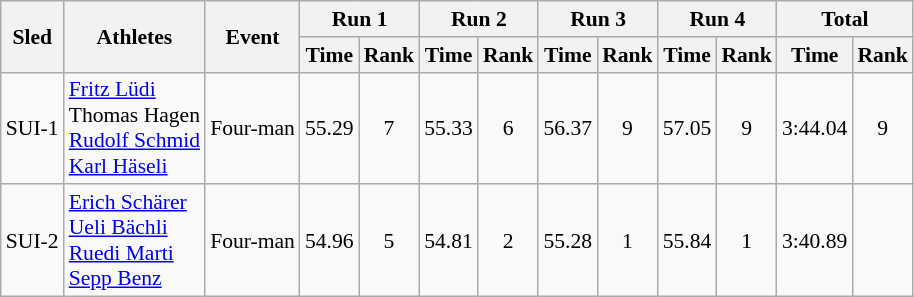<table class="wikitable"  border="1" style="font-size:90%">
<tr>
<th rowspan="2">Sled</th>
<th rowspan="2">Athletes</th>
<th rowspan="2">Event</th>
<th colspan="2">Run 1</th>
<th colspan="2">Run 2</th>
<th colspan="2">Run 3</th>
<th colspan="2">Run 4</th>
<th colspan="2">Total</th>
</tr>
<tr>
<th>Time</th>
<th>Rank</th>
<th>Time</th>
<th>Rank</th>
<th>Time</th>
<th>Rank</th>
<th>Time</th>
<th>Rank</th>
<th>Time</th>
<th>Rank</th>
</tr>
<tr>
<td align="center">SUI-1</td>
<td><a href='#'>Fritz Lüdi</a><br>Thomas Hagen<br><a href='#'>Rudolf Schmid</a><br><a href='#'>Karl Häseli</a></td>
<td>Four-man</td>
<td align="center">55.29</td>
<td align="center">7</td>
<td align="center">55.33</td>
<td align="center">6</td>
<td align="center">56.37</td>
<td align="center">9</td>
<td align="center">57.05</td>
<td align="center">9</td>
<td align="center">3:44.04</td>
<td align="center">9</td>
</tr>
<tr>
<td align="center">SUI-2</td>
<td><a href='#'>Erich Schärer</a><br><a href='#'>Ueli Bächli</a><br><a href='#'>Ruedi Marti</a><br><a href='#'>Sepp Benz</a></td>
<td>Four-man</td>
<td align="center">54.96</td>
<td align="center">5</td>
<td align="center">54.81</td>
<td align="center">2</td>
<td align="center">55.28</td>
<td align="center">1</td>
<td align="center">55.84</td>
<td align="center">1</td>
<td align="center">3:40.89</td>
<td align="center"></td>
</tr>
</table>
